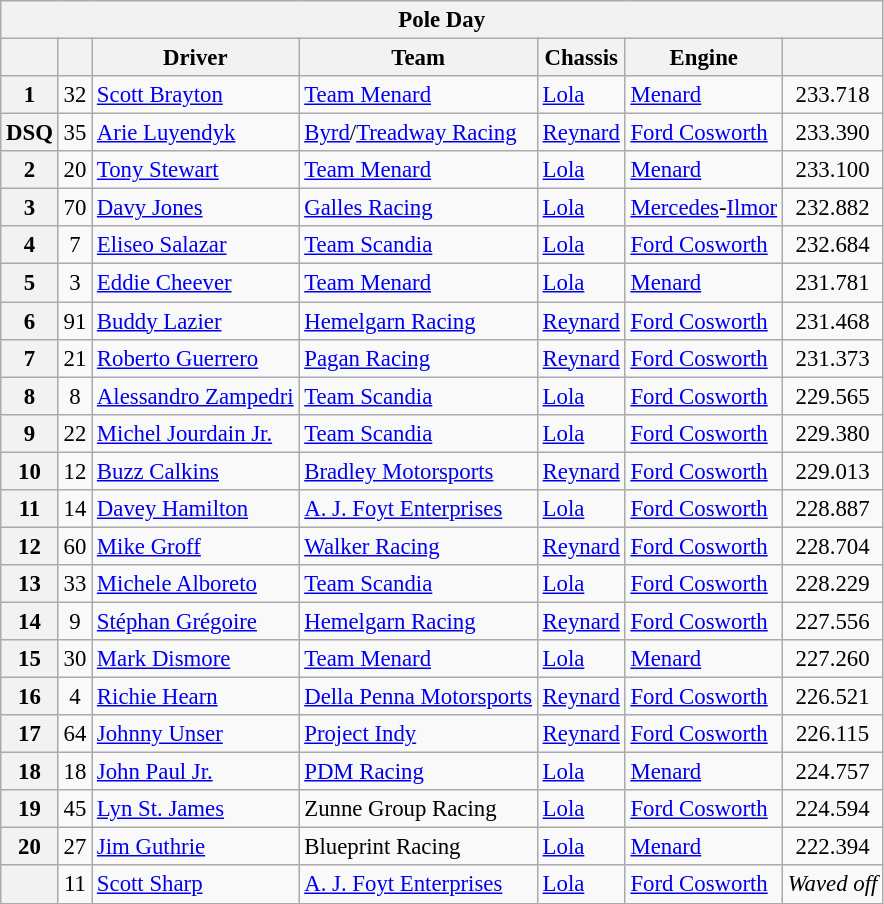<table class="wikitable" style="font-size:95%;">
<tr>
<th colspan=7>Pole Day</th>
</tr>
<tr>
<th></th>
<th></th>
<th>Driver</th>
<th>Team</th>
<th>Chassis</th>
<th>Engine</th>
<th></th>
</tr>
<tr>
<th scope="row">1</th>
<td style="text-align:center;">32</td>
<td> <a href='#'>Scott Brayton</a></td>
<td><a href='#'>Team Menard</a></td>
<td><a href='#'>Lola</a></td>
<td><a href='#'>Menard</a></td>
<td style="text-align:center;">233.718</td>
</tr>
<tr>
<th scope="row">DSQ</th>
<td style="text-align:center;">35</td>
<td> <a href='#'>Arie Luyendyk</a></td>
<td><a href='#'>Byrd</a>/<a href='#'>Treadway Racing</a></td>
<td><a href='#'>Reynard</a></td>
<td><a href='#'>Ford Cosworth</a></td>
<td style="text-align:center;">233.390</td>
</tr>
<tr>
<th scope="row">2</th>
<td style="text-align:center;">20</td>
<td> <a href='#'>Tony Stewart</a> <strong></strong></td>
<td><a href='#'>Team Menard</a></td>
<td><a href='#'>Lola</a></td>
<td><a href='#'>Menard</a></td>
<td style="text-align:center;">233.100</td>
</tr>
<tr>
<th scope="row">3</th>
<td style="text-align:center;">70</td>
<td> <a href='#'>Davy Jones</a></td>
<td><a href='#'>Galles Racing</a></td>
<td><a href='#'>Lola</a></td>
<td><a href='#'>Mercedes</a>-<a href='#'>Ilmor</a></td>
<td style="text-align:center;">232.882</td>
</tr>
<tr>
<th scope="row">4</th>
<td style="text-align:center;">7</td>
<td> <a href='#'>Eliseo Salazar</a></td>
<td><a href='#'>Team Scandia</a></td>
<td><a href='#'>Lola</a></td>
<td><a href='#'>Ford Cosworth</a></td>
<td style="text-align:center;">232.684</td>
</tr>
<tr>
<th scope="row">5</th>
<td style="text-align:center;">3</td>
<td> <a href='#'>Eddie Cheever</a></td>
<td><a href='#'>Team Menard</a></td>
<td><a href='#'>Lola</a></td>
<td><a href='#'>Menard</a></td>
<td style="text-align:center;">231.781</td>
</tr>
<tr>
<th scope="row">6</th>
<td style="text-align:center;">91</td>
<td> <a href='#'>Buddy Lazier</a></td>
<td><a href='#'>Hemelgarn Racing</a></td>
<td><a href='#'>Reynard</a></td>
<td><a href='#'>Ford Cosworth</a></td>
<td style="text-align:center;">231.468</td>
</tr>
<tr>
<th scope="row">7</th>
<td style="text-align:center;">21</td>
<td> <a href='#'>Roberto Guerrero</a></td>
<td><a href='#'>Pagan Racing</a></td>
<td><a href='#'>Reynard</a></td>
<td><a href='#'>Ford Cosworth</a></td>
<td style="text-align:center;">231.373</td>
</tr>
<tr>
<th scope="row">8</th>
<td style="text-align:center;">8</td>
<td> <a href='#'>Alessandro Zampedri</a></td>
<td><a href='#'>Team Scandia</a></td>
<td><a href='#'>Lola</a></td>
<td><a href='#'>Ford Cosworth</a></td>
<td style="text-align:center;">229.565</td>
</tr>
<tr>
<th scope="row">9</th>
<td style="text-align:center;">22</td>
<td> <a href='#'>Michel Jourdain Jr.</a> <strong></strong></td>
<td><a href='#'>Team Scandia</a></td>
<td><a href='#'>Lola</a></td>
<td><a href='#'>Ford Cosworth</a></td>
<td style="text-align:center;">229.380</td>
</tr>
<tr>
<th scope="row">10</th>
<td style="text-align:center;">12</td>
<td> <a href='#'>Buzz Calkins</a> <strong></strong></td>
<td><a href='#'>Bradley Motorsports</a></td>
<td><a href='#'>Reynard</a></td>
<td><a href='#'>Ford Cosworth</a></td>
<td style="text-align:center;">229.013</td>
</tr>
<tr>
<th scope="row">11</th>
<td style="text-align:center;">14</td>
<td> <a href='#'>Davey Hamilton</a> <strong></strong></td>
<td><a href='#'>A. J. Foyt Enterprises</a></td>
<td><a href='#'>Lola</a></td>
<td><a href='#'>Ford Cosworth</a></td>
<td style="text-align:center;">228.887</td>
</tr>
<tr>
<th scope="row">12</th>
<td style="text-align:center;">60</td>
<td> <a href='#'>Mike Groff</a></td>
<td><a href='#'>Walker Racing</a></td>
<td><a href='#'>Reynard</a></td>
<td><a href='#'>Ford Cosworth</a></td>
<td style="text-align:center;">228.704</td>
</tr>
<tr>
<th scope="row">13</th>
<td style="text-align:center;">33</td>
<td> <a href='#'>Michele Alboreto</a> <strong></strong></td>
<td><a href='#'>Team Scandia</a></td>
<td><a href='#'>Lola</a></td>
<td><a href='#'>Ford Cosworth</a></td>
<td style="text-align:center;">228.229</td>
</tr>
<tr>
<th scope="row">14</th>
<td style="text-align:center;">9</td>
<td> <a href='#'>Stéphan Grégoire</a></td>
<td><a href='#'>Hemelgarn Racing</a></td>
<td><a href='#'>Reynard</a></td>
<td><a href='#'>Ford Cosworth</a></td>
<td style="text-align:center;">227.556</td>
</tr>
<tr>
<th scope="row">15</th>
<td style="text-align:center;">30</td>
<td> <a href='#'>Mark Dismore</a> <strong></strong></td>
<td><a href='#'>Team Menard</a></td>
<td><a href='#'>Lola</a></td>
<td><a href='#'>Menard</a></td>
<td style="text-align:center;">227.260</td>
</tr>
<tr>
<th scope="row">16</th>
<td style="text-align:center;">4</td>
<td> <a href='#'>Richie Hearn</a> <strong></strong></td>
<td><a href='#'>Della Penna Motorsports</a></td>
<td><a href='#'>Reynard</a></td>
<td><a href='#'>Ford Cosworth</a></td>
<td style="text-align:center;">226.521</td>
</tr>
<tr>
<th scope="row">17</th>
<td style="text-align:center;">64</td>
<td> <a href='#'>Johnny Unser</a> <strong></strong></td>
<td><a href='#'>Project Indy</a></td>
<td><a href='#'>Reynard</a></td>
<td><a href='#'>Ford Cosworth</a></td>
<td style="text-align:center;">226.115</td>
</tr>
<tr>
<th scope="row">18</th>
<td style="text-align:center;">18</td>
<td> <a href='#'>John Paul Jr.</a></td>
<td><a href='#'>PDM Racing</a></td>
<td><a href='#'>Lola</a></td>
<td><a href='#'>Menard</a></td>
<td style="text-align:center;">224.757</td>
</tr>
<tr>
<th scope="row">19</th>
<td style="text-align:center;">45</td>
<td> <a href='#'>Lyn St. James</a></td>
<td>Zunne Group Racing</td>
<td><a href='#'>Lola</a></td>
<td><a href='#'>Ford Cosworth</a></td>
<td style="text-align:center;">224.594</td>
</tr>
<tr>
<th scope="row">20</th>
<td style="text-align:center;">27</td>
<td> <a href='#'>Jim Guthrie</a> <strong></strong></td>
<td>Blueprint Racing</td>
<td><a href='#'>Lola</a></td>
<td><a href='#'>Menard</a></td>
<td style="text-align:center;">222.394</td>
</tr>
<tr>
<th scope="row"></th>
<td style="text-align:center;">11</td>
<td> <a href='#'>Scott Sharp</a></td>
<td><a href='#'>A. J. Foyt Enterprises</a></td>
<td><a href='#'>Lola</a></td>
<td><a href='#'>Ford Cosworth</a></td>
<td style="text-align:center;"><em>Waved off</em></td>
</tr>
</table>
